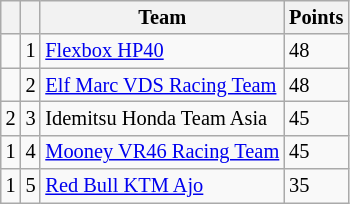<table class="wikitable" style="font-size: 85%;">
<tr>
<th></th>
<th></th>
<th>Team</th>
<th>Points</th>
</tr>
<tr>
<td></td>
<td align=center>1</td>
<td> <a href='#'>Flexbox HP40</a></td>
<td align=left>48</td>
</tr>
<tr>
<td></td>
<td align=center>2</td>
<td> <a href='#'>Elf Marc VDS Racing Team</a></td>
<td align=left>48</td>
</tr>
<tr>
<td> 2</td>
<td align=center>3</td>
<td> Idemitsu Honda Team Asia</td>
<td align=left>45</td>
</tr>
<tr>
<td> 1</td>
<td align=center>4</td>
<td> <a href='#'>Mooney VR46 Racing Team</a></td>
<td align=left>45</td>
</tr>
<tr>
<td> 1</td>
<td align=center>5</td>
<td> <a href='#'>Red Bull KTM Ajo</a></td>
<td align=left>35</td>
</tr>
</table>
